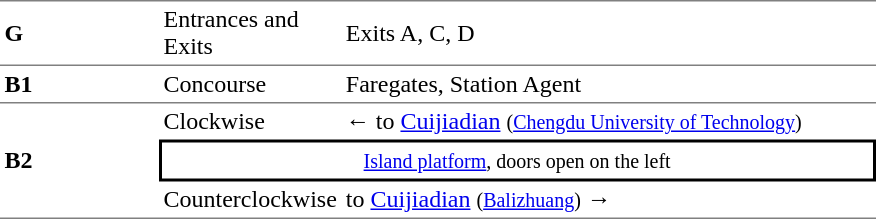<table cellspacing=0 cellpadding=3>
<tr>
<td style="border-top:solid 1px gray;border-bottom:solid 1px gray;" width=100><strong>G</strong></td>
<td style="border-top:solid 1px gray;border-bottom:solid 1px gray;" width=100>Entrances and Exits</td>
<td style="border-top:solid 1px gray;border-bottom:solid 1px gray;" width=350>Exits A, C, D</td>
</tr>
<tr>
<td style="border-top:solid 0px gray;border-bottom:solid 1px gray;" width=100><strong>B1</strong></td>
<td style="border-top:solid 0px gray;border-bottom:solid 1px gray;" width=100>Concourse</td>
<td style="border-top:solid 0px gray;border-bottom:solid 1px gray;" width=350>Faregates, Station Agent</td>
</tr>
<tr>
<td style="border-bottom:solid 1px gray;" rowspan=3><strong>B2</strong></td>
<td>Clockwise</td>
<td>←  to <a href='#'>Cuijiadian</a> <small>(<a href='#'>Chengdu University of Technology</a>)</small></td>
</tr>
<tr>
<td style="border-right:solid 2px black;border-left:solid 2px black;border-top:solid 2px black;border-bottom:solid 2px black;text-align:center;" colspan=2><small><a href='#'>Island platform</a>, doors open on the left</small></td>
</tr>
<tr>
<td style="border-bottom:solid 1px gray;">Counterclockwise</td>
<td style="border-bottom:solid 1px gray;">  to <a href='#'>Cuijiadian</a> <small>(<a href='#'>Balizhuang</a>)</small> →</td>
</tr>
</table>
